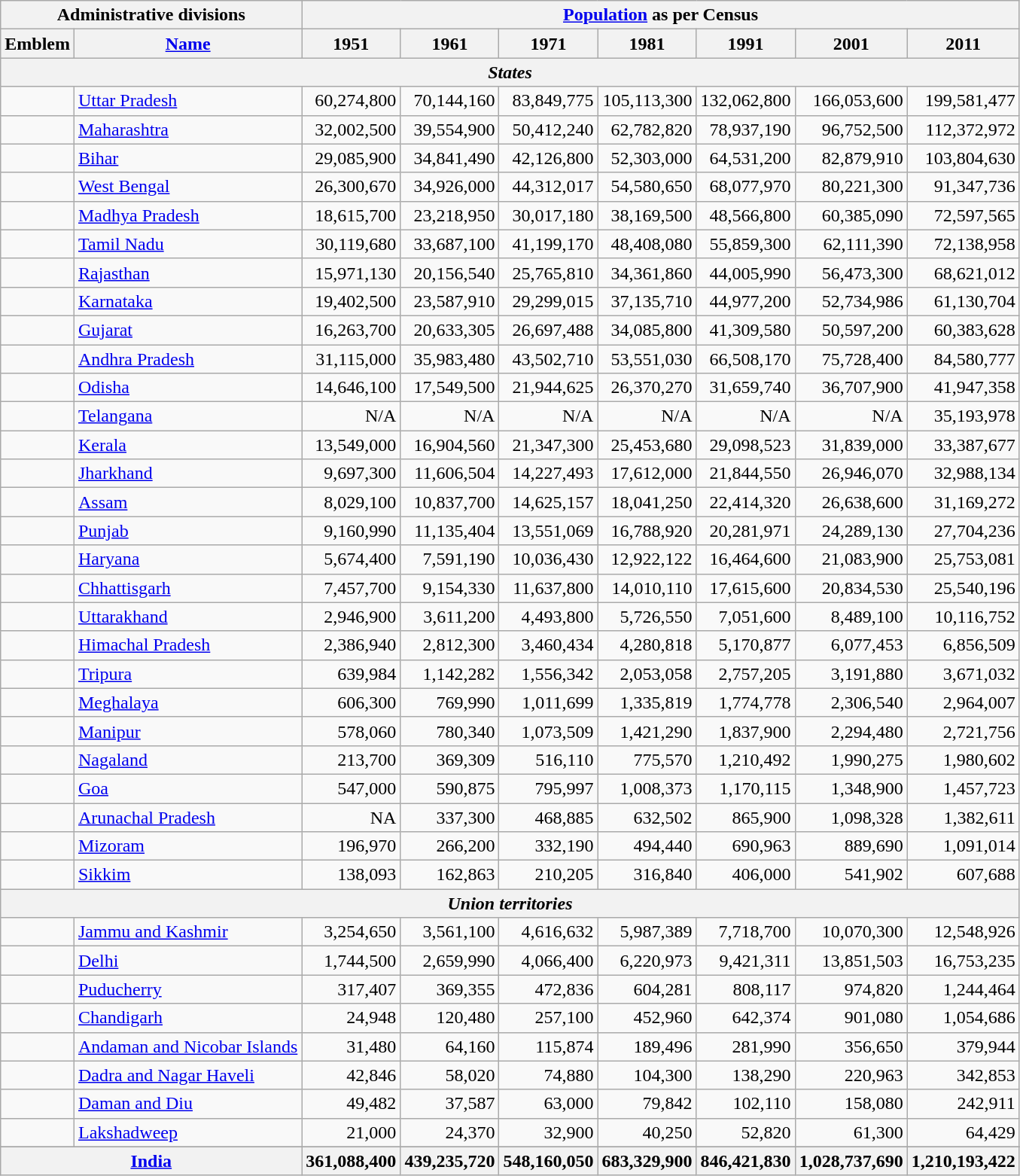<table class="wikitable sortable static-row-numbers static-row-header-text col1left sort-under-center hover-highlight" "style="font-size: 100%" style="text-align:left;">
<tr>
<th colspan=2>Administrative divisions</th>
<th colspan=7><a href='#'>Population</a> as per Census</th>
</tr>
<tr>
<th class="unsortable">Emblem</th>
<th class="unsortable"><a href='#'>Name</a></th>
<th>1951</th>
<th>1961</th>
<th>1971</th>
<th>1981</th>
<th>1991</th>
<th>2001</th>
<th>2011</th>
</tr>
<tr class="sorttop static-row-header">
<th colspan="9" align="center"><strong><em>States</em></strong></th>
</tr>
<tr>
<td></td>
<td><a href='#'>Uttar Pradesh</a></td>
<td align="right">60,274,800</td>
<td align="right">70,144,160</td>
<td align="right">83,849,775</td>
<td align="right">105,113,300</td>
<td align="right">132,062,800</td>
<td align="right">166,053,600</td>
<td align="right">199,581,477</td>
</tr>
<tr>
<td></td>
<td><a href='#'>Maharashtra</a></td>
<td align="right">32,002,500</td>
<td align="right">39,554,900</td>
<td align="right">50,412,240</td>
<td align="right">62,782,820</td>
<td align="right">78,937,190</td>
<td align="right">96,752,500</td>
<td align="right">112,372,972</td>
</tr>
<tr>
<td></td>
<td><a href='#'>Bihar</a></td>
<td align="right">29,085,900</td>
<td align="right">34,841,490</td>
<td align="right">42,126,800</td>
<td align="right">52,303,000</td>
<td align="right">64,531,200</td>
<td align="right">82,879,910</td>
<td align="right">103,804,630</td>
</tr>
<tr>
<td></td>
<td><a href='#'>West Bengal</a></td>
<td align="right">26,300,670</td>
<td align="right">34,926,000</td>
<td align="right">44,312,017</td>
<td align="right">54,580,650</td>
<td align="right">68,077,970</td>
<td align="right">80,221,300</td>
<td align="right">91,347,736</td>
</tr>
<tr>
<td></td>
<td><a href='#'>Madhya Pradesh</a></td>
<td align="right">18,615,700</td>
<td align="right">23,218,950</td>
<td align="right">30,017,180</td>
<td align="right">38,169,500</td>
<td align="right">48,566,800</td>
<td align="right">60,385,090</td>
<td align="right">72,597,565</td>
</tr>
<tr>
<td></td>
<td><a href='#'>Tamil Nadu</a></td>
<td align="right">30,119,680</td>
<td align="right">33,687,100</td>
<td align="right">41,199,170</td>
<td align="right">48,408,080</td>
<td align="right">55,859,300</td>
<td align="right">62,111,390</td>
<td align="right">72,138,958</td>
</tr>
<tr>
<td></td>
<td><a href='#'>Rajasthan</a></td>
<td align="right">15,971,130</td>
<td align="right">20,156,540</td>
<td align="right">25,765,810</td>
<td align="right">34,361,860</td>
<td align="right">44,005,990</td>
<td align="right">56,473,300</td>
<td align="right">68,621,012</td>
</tr>
<tr>
<td></td>
<td><a href='#'>Karnataka</a></td>
<td align="right">19,402,500</td>
<td align="right">23,587,910</td>
<td align="right">29,299,015</td>
<td align="right">37,135,710</td>
<td align="right">44,977,200</td>
<td align="right">52,734,986</td>
<td align="right">61,130,704</td>
</tr>
<tr>
<td></td>
<td><a href='#'>Gujarat</a></td>
<td align="right">16,263,700</td>
<td align="right">20,633,305</td>
<td align="right">26,697,488</td>
<td align="right">34,085,800</td>
<td align="right">41,309,580</td>
<td align="right">50,597,200</td>
<td align="right">60,383,628</td>
</tr>
<tr>
<td></td>
<td><a href='#'>Andhra Pradesh</a></td>
<td align="right">31,115,000</td>
<td align="right">35,983,480</td>
<td align="right">43,502,710</td>
<td align="right">53,551,030</td>
<td align="right">66,508,170</td>
<td align="right">75,728,400</td>
<td align="right">84,580,777</td>
</tr>
<tr>
<td></td>
<td><a href='#'>Odisha</a></td>
<td align="right">14,646,100</td>
<td align="right">17,549,500</td>
<td align="right">21,944,625</td>
<td align="right">26,370,270</td>
<td align="right">31,659,740</td>
<td align="right">36,707,900</td>
<td align="right">41,947,358</td>
</tr>
<tr>
<td></td>
<td><a href='#'>Telangana</a></td>
<td align="right">N/A</td>
<td align="right">N/A</td>
<td align="right">N/A</td>
<td align="right">N/A</td>
<td align="right">N/A</td>
<td align="right">N/A</td>
<td align="right">35,193,978</td>
</tr>
<tr>
<td></td>
<td><a href='#'>Kerala</a></td>
<td align="right">13,549,000</td>
<td align="right">16,904,560</td>
<td align="right">21,347,300</td>
<td align="right">25,453,680</td>
<td align="right">29,098,523</td>
<td align="right">31,839,000</td>
<td align="right">33,387,677</td>
</tr>
<tr>
<td></td>
<td><a href='#'>Jharkhand</a></td>
<td align="right">9,697,300</td>
<td align="right">11,606,504</td>
<td align="right">14,227,493</td>
<td align="right">17,612,000</td>
<td align="right">21,844,550</td>
<td align="right">26,946,070</td>
<td align="right">32,988,134</td>
</tr>
<tr>
<td></td>
<td><a href='#'>Assam</a></td>
<td align="right">8,029,100</td>
<td align="right">10,837,700</td>
<td align="right">14,625,157</td>
<td align="right">18,041,250</td>
<td align="right">22,414,320</td>
<td align="right">26,638,600</td>
<td align="right">31,169,272</td>
</tr>
<tr>
<td></td>
<td><a href='#'>Punjab</a></td>
<td align="right">9,160,990</td>
<td align="right">11,135,404</td>
<td align="right">13,551,069</td>
<td align="right">16,788,920</td>
<td align="right">20,281,971</td>
<td align="right">24,289,130</td>
<td align="right">27,704,236</td>
</tr>
<tr>
<td></td>
<td><a href='#'>Haryana</a></td>
<td align="right">5,674,400</td>
<td align="right">7,591,190</td>
<td align="right">10,036,430</td>
<td align="right">12,922,122</td>
<td align="right">16,464,600</td>
<td align="right">21,083,900</td>
<td align="right">25,753,081</td>
</tr>
<tr>
<td></td>
<td><a href='#'>Chhattisgarh</a></td>
<td align="right">7,457,700</td>
<td align="right">9,154,330</td>
<td align="right">11,637,800</td>
<td align="right">14,010,110</td>
<td align="right">17,615,600</td>
<td align="right">20,834,530</td>
<td align="right">25,540,196</td>
</tr>
<tr>
<td></td>
<td><a href='#'>Uttarakhand</a></td>
<td align="right">2,946,900</td>
<td align="right">3,611,200</td>
<td align="right">4,493,800</td>
<td align="right">5,726,550</td>
<td align="right">7,051,600</td>
<td align="right">8,489,100</td>
<td align="right">10,116,752</td>
</tr>
<tr>
<td></td>
<td><a href='#'>Himachal Pradesh</a></td>
<td align="right">2,386,940</td>
<td align="right">2,812,300</td>
<td align="right">3,460,434</td>
<td align="right">4,280,818</td>
<td align="right">5,170,877</td>
<td align="right">6,077,453</td>
<td align="right">6,856,509</td>
</tr>
<tr>
<td></td>
<td><a href='#'>Tripura</a></td>
<td align="right">639,984</td>
<td align="right">1,142,282</td>
<td align="right">1,556,342</td>
<td align="right">2,053,058</td>
<td align="right">2,757,205</td>
<td align="right">3,191,880</td>
<td align="right">3,671,032</td>
</tr>
<tr>
<td></td>
<td><a href='#'>Meghalaya</a></td>
<td align="right">606,300</td>
<td align="right">769,990</td>
<td align="right">1,011,699</td>
<td align="right">1,335,819</td>
<td align="right">1,774,778</td>
<td align="right">2,306,540</td>
<td align="right">2,964,007</td>
</tr>
<tr>
<td></td>
<td><a href='#'>Manipur</a></td>
<td align="right">578,060</td>
<td align="right">780,340</td>
<td align="right">1,073,509</td>
<td align="right">1,421,290</td>
<td align="right">1,837,900</td>
<td align="right">2,294,480</td>
<td align="right">2,721,756</td>
</tr>
<tr>
<td></td>
<td><a href='#'>Nagaland</a></td>
<td align="right">213,700</td>
<td align="right">369,309</td>
<td align="right">516,110</td>
<td align="right">775,570</td>
<td align="right">1,210,492</td>
<td align="right">1,990,275</td>
<td align="right">1,980,602</td>
</tr>
<tr>
<td></td>
<td><a href='#'>Goa</a></td>
<td align="right">547,000</td>
<td align="right">590,875</td>
<td align="right">795,997</td>
<td align="right">1,008,373</td>
<td align="right">1,170,115</td>
<td align="right">1,348,900</td>
<td align="right">1,457,723</td>
</tr>
<tr>
<td></td>
<td><a href='#'>Arunachal Pradesh</a></td>
<td align="right">NA</td>
<td align="right">337,300</td>
<td align="right">468,885</td>
<td align="right">632,502</td>
<td align="right">865,900</td>
<td align="right">1,098,328</td>
<td align="right">1,382,611</td>
</tr>
<tr>
<td></td>
<td><a href='#'>Mizoram</a></td>
<td align="right">196,970</td>
<td align="right">266,200</td>
<td align="right">332,190</td>
<td align="right">494,440</td>
<td align="right">690,963</td>
<td align="right">889,690</td>
<td align="right">1,091,014</td>
</tr>
<tr>
<td></td>
<td><a href='#'>Sikkim</a></td>
<td align="right">138,093</td>
<td align="right">162,863</td>
<td align="right">210,205</td>
<td align="right">316,840</td>
<td align="right">406,000</td>
<td align="right">541,902</td>
<td align="right">607,688</td>
</tr>
<tr class="sorttop static-row-header">
<th colspan="9" align="center"><strong><em>Union territories</em></strong></th>
</tr>
<tr>
<td></td>
<td><a href='#'>Jammu and Kashmir</a></td>
<td align="right">3,254,650</td>
<td align="right">3,561,100</td>
<td align="right">4,616,632</td>
<td align="right">5,987,389</td>
<td align="right">7,718,700</td>
<td align="right">10,070,300</td>
<td align="right">12,548,926</td>
</tr>
<tr>
<td></td>
<td><a href='#'>Delhi</a></td>
<td align="right">1,744,500</td>
<td align="right">2,659,990</td>
<td align="right">4,066,400</td>
<td align="right">6,220,973</td>
<td align="right">9,421,311</td>
<td align="right">13,851,503</td>
<td align="right">16,753,235</td>
</tr>
<tr>
<td></td>
<td><a href='#'>Puducherry</a></td>
<td align="right">317,407</td>
<td align="right">369,355</td>
<td align="right">472,836</td>
<td align="right">604,281</td>
<td align="right">808,117</td>
<td align="right">974,820</td>
<td align="right">1,244,464</td>
</tr>
<tr>
<td></td>
<td><a href='#'>Chandigarh</a></td>
<td align="right">24,948</td>
<td align="right">120,480</td>
<td align="right">257,100</td>
<td align="right">452,960</td>
<td align="right">642,374</td>
<td align="right">901,080</td>
<td align="right">1,054,686</td>
</tr>
<tr>
<td></td>
<td><a href='#'>Andaman and Nicobar Islands</a></td>
<td align="right">31,480</td>
<td align="right">64,160</td>
<td align="right">115,874</td>
<td align="right">189,496</td>
<td align="right">281,990</td>
<td align="right">356,650</td>
<td align="right">379,944</td>
</tr>
<tr>
<td></td>
<td><a href='#'>Dadra and Nagar Haveli</a></td>
<td align="right">42,846</td>
<td align="right">58,020</td>
<td align="right">74,880</td>
<td align="right">104,300</td>
<td align="right">138,290</td>
<td align="right">220,963</td>
<td align="right">342,853</td>
</tr>
<tr>
<td></td>
<td><a href='#'>Daman and Diu</a></td>
<td align="right">49,482</td>
<td align="right">37,587</td>
<td align="right">63,000</td>
<td align="right">79,842</td>
<td align="right">102,110</td>
<td align="right">158,080</td>
<td align="right">242,911</td>
</tr>
<tr>
<td align="right"></td>
<td><a href='#'>Lakshadweep</a></td>
<td align="right">21,000</td>
<td align="right">24,370</td>
<td align="right">32,900</td>
<td align="right">40,250</td>
<td align="right">52,820</td>
<td align="right">61,300</td>
<td align="right">64,429</td>
</tr>
<tr>
</tr>
<tr class="sortbottom">
<th colspan=2><a href='#'>India</a></th>
<th>361,088,400</th>
<th>439,235,720</th>
<th>548,160,050</th>
<th>683,329,900</th>
<th>846,421,830</th>
<th>1,028,737,690</th>
<th>1,210,193,422</th>
</tr>
</table>
